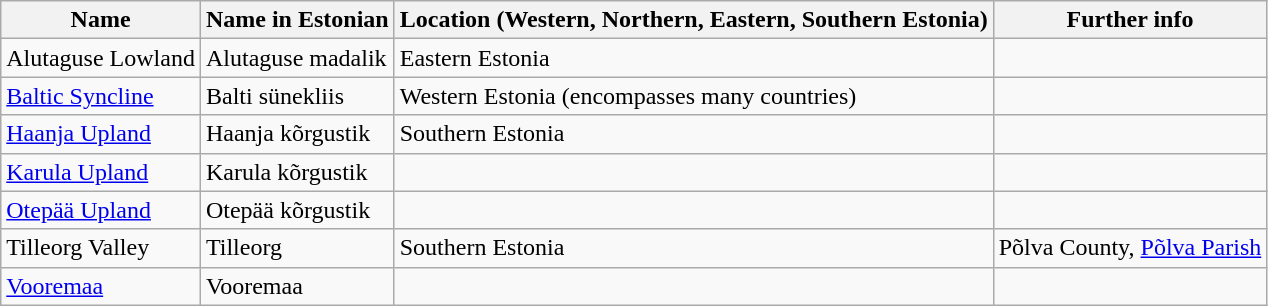<table class="wikitable sortable">
<tr>
<th>Name</th>
<th>Name in Estonian</th>
<th>Location (Western, Northern, Eastern, Southern Estonia)</th>
<th>Further info</th>
</tr>
<tr>
<td>Alutaguse Lowland</td>
<td>Alutaguse madalik</td>
<td>Eastern Estonia</td>
<td></td>
</tr>
<tr>
<td><a href='#'>Baltic Syncline</a></td>
<td>Balti sünekliis</td>
<td>Western Estonia (encompasses many countries)</td>
<td></td>
</tr>
<tr>
<td><a href='#'>Haanja Upland</a></td>
<td>Haanja kõrgustik</td>
<td>Southern Estonia</td>
<td></td>
</tr>
<tr>
<td><a href='#'>Karula Upland</a></td>
<td>Karula kõrgustik</td>
<td></td>
<td></td>
</tr>
<tr>
<td><a href='#'>Otepää Upland</a></td>
<td>Otepää kõrgustik</td>
<td></td>
<td></td>
</tr>
<tr>
<td>Tilleorg Valley</td>
<td>Tilleorg</td>
<td>Southern Estonia</td>
<td>Põlva County, <a href='#'>Põlva Parish</a></td>
</tr>
<tr>
<td><a href='#'>Vooremaa</a></td>
<td>Vooremaa</td>
<td></td>
<td></td>
</tr>
</table>
